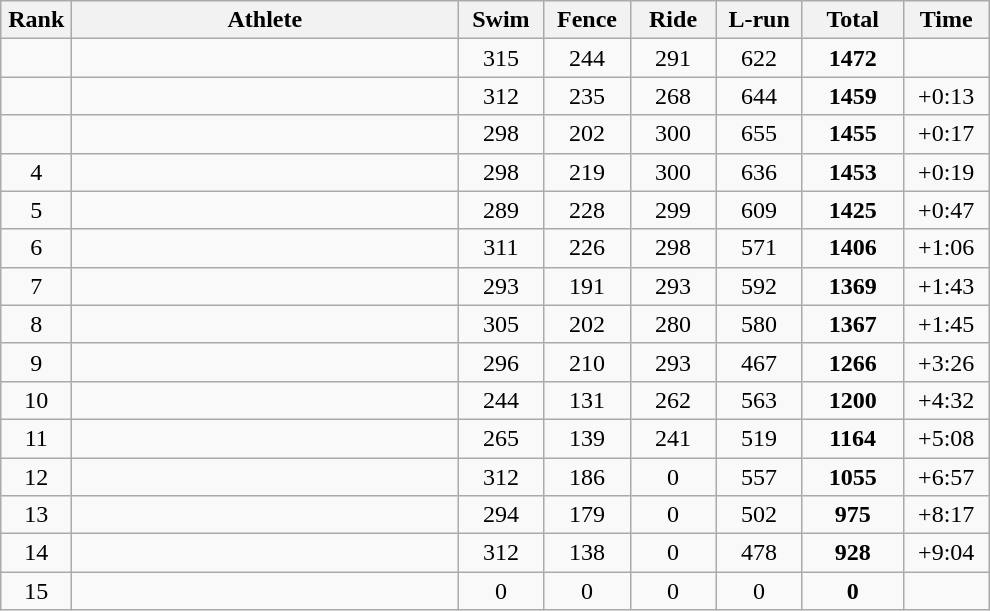<table class=wikitable style="text-align:center">
<tr>
<th width=40>Rank</th>
<th width=250>Athlete</th>
<th width=50>Swim</th>
<th width=50>Fence</th>
<th width=50>Ride</th>
<th width=50>L-run</th>
<th width=60>Total</th>
<th width=50>Time</th>
</tr>
<tr>
<td></td>
<td align=left></td>
<td>315</td>
<td>244</td>
<td>291</td>
<td>622</td>
<td><strong>1472</strong></td>
<td></td>
</tr>
<tr>
<td></td>
<td align=left></td>
<td>312</td>
<td>235</td>
<td>268</td>
<td>644</td>
<td><strong>1459</strong></td>
<td>+0:13</td>
</tr>
<tr>
<td></td>
<td align=left></td>
<td>298</td>
<td>202</td>
<td>300</td>
<td>655</td>
<td><strong>1455</strong></td>
<td>+0:17</td>
</tr>
<tr>
<td>4</td>
<td align=left></td>
<td>298</td>
<td>219</td>
<td>300</td>
<td>636</td>
<td><strong>1453</strong></td>
<td>+0:19</td>
</tr>
<tr>
<td>5</td>
<td align=left></td>
<td>289</td>
<td>228</td>
<td>299</td>
<td>609</td>
<td><strong>1425</strong></td>
<td>+0:47</td>
</tr>
<tr>
<td>6</td>
<td align=left></td>
<td>311</td>
<td>226</td>
<td>298</td>
<td>571</td>
<td><strong>1406</strong></td>
<td>+1:06</td>
</tr>
<tr>
<td>7</td>
<td align=left></td>
<td>293</td>
<td>191</td>
<td>293</td>
<td>592</td>
<td><strong>1369</strong></td>
<td>+1:43</td>
</tr>
<tr>
<td>8</td>
<td align=left></td>
<td>305</td>
<td>202</td>
<td>280</td>
<td>580</td>
<td><strong>1367</strong></td>
<td>+1:45</td>
</tr>
<tr>
<td>9</td>
<td align=left></td>
<td>296</td>
<td>210</td>
<td>293</td>
<td>467</td>
<td><strong>1266</strong></td>
<td>+3:26</td>
</tr>
<tr>
<td>10</td>
<td align=left></td>
<td>244</td>
<td>131</td>
<td>262</td>
<td>563</td>
<td><strong>1200</strong></td>
<td>+4:32</td>
</tr>
<tr>
<td>11</td>
<td align=left></td>
<td>265</td>
<td>139</td>
<td>241</td>
<td>519</td>
<td><strong>1164</strong></td>
<td>+5:08</td>
</tr>
<tr>
<td>12</td>
<td align=left></td>
<td>312</td>
<td>186</td>
<td>0</td>
<td>557</td>
<td><strong>1055</strong></td>
<td>+6:57</td>
</tr>
<tr>
<td>13</td>
<td align=left></td>
<td>294</td>
<td>179</td>
<td>0</td>
<td>502</td>
<td><strong>975</strong></td>
<td>+8:17</td>
</tr>
<tr>
<td>14</td>
<td align=left></td>
<td>312</td>
<td>138</td>
<td>0</td>
<td>478</td>
<td><strong>928</strong></td>
<td>+9:04</td>
</tr>
<tr>
<td>15</td>
<td align=left></td>
<td>0</td>
<td>0</td>
<td>0</td>
<td>0</td>
<td><strong>0</strong></td>
<td></td>
</tr>
</table>
